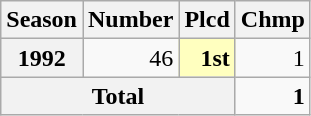<table class="wikitable" style="font-size:100%; text-align:right">
<tr>
<th>Season</th>
<th>Number</th>
<th>Plcd</th>
<th>Chmp</th>
</tr>
<tr>
<th>1992</th>
<td>46</td>
<td style="background:#ffffbf;"><strong>1st</strong></td>
<td>1</td>
</tr>
<tr>
<th colspan=3>Total</th>
<td><strong>1</strong></td>
</tr>
</table>
